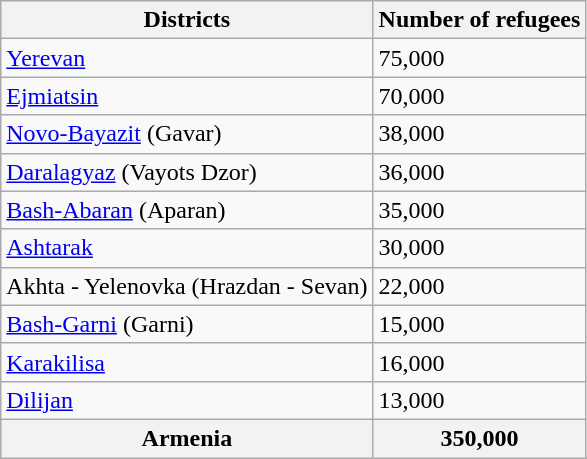<table class="wikitable">
<tr>
<th><strong>Districts</strong></th>
<th><strong>Number of refugees</strong></th>
</tr>
<tr>
<td><a href='#'>Yerevan</a></td>
<td>75,000</td>
</tr>
<tr>
<td><a href='#'>Ejmiatsin</a></td>
<td>70,000</td>
</tr>
<tr>
<td><a href='#'>Novo-Bayazit</a> (Gavar)</td>
<td>38,000</td>
</tr>
<tr>
<td><a href='#'>Daralagyaz</a> (Vayots Dzor)</td>
<td>36,000</td>
</tr>
<tr>
<td><a href='#'>Bash-Abaran</a> (Aparan)</td>
<td>35,000</td>
</tr>
<tr>
<td><a href='#'>Ashtarak</a></td>
<td>30,000</td>
</tr>
<tr>
<td>Akhta - Yelenovka (Hrazdan - Sevan)</td>
<td>22,000</td>
</tr>
<tr>
<td><a href='#'>Bash-Garni</a> (Garni)</td>
<td>15,000</td>
</tr>
<tr>
<td><a href='#'>Karakilisa</a></td>
<td>16,000</td>
</tr>
<tr>
<td><a href='#'>Dilijan</a></td>
<td>13,000</td>
</tr>
<tr>
<th><strong>Armenia</strong></th>
<th><strong>350,000</strong></th>
</tr>
</table>
